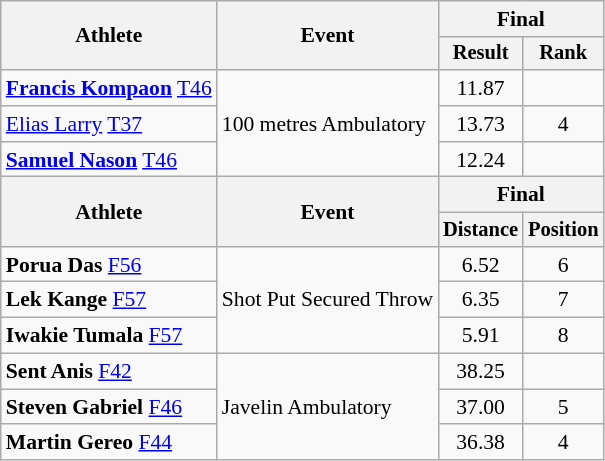<table class="wikitable" style="font-size:90%">
<tr>
<th rowspan="2">Athlete</th>
<th rowspan="2">Event</th>
<th colspan="2">Final</th>
</tr>
<tr style="font-size:95%">
<th>Result</th>
<th>Rank</th>
</tr>
<tr style=text-align:center>
<td style=text-align:left><strong><a href='#'>Francis Kompaon</a></strong> <a href='#'>T46</a></td>
<td style=text-align:left rowspan=3>100 metres Ambulatory</td>
<td>11.87</td>
<td></td>
</tr>
<tr style=text-align:center>
<td style=text-align:left><a href='#'>Elias Larry</a> <a href='#'>T37</a></td>
<td>13.73</td>
<td>4</td>
</tr>
<tr style=text-align:center>
<td style=text-align:left><strong><a href='#'>Samuel Nason</a></strong> <a href='#'>T46</a></td>
<td>12.24</td>
<td></td>
</tr>
<tr>
<th rowspan="2">Athlete</th>
<th rowspan="2">Event</th>
<th colspan="2">Final</th>
</tr>
<tr style="font-size:95%">
<th>Distance</th>
<th>Position</th>
</tr>
<tr style=text-align:center>
<td style=text-align:left><strong>Porua Das</strong> <a href='#'>F56</a></td>
<td style=text-align:left rowspan=3>Shot Put Secured Throw</td>
<td>6.52</td>
<td>6</td>
</tr>
<tr style=text-align:center>
<td style=text-align:left><strong>Lek Kange</strong> <a href='#'>F57</a></td>
<td>6.35</td>
<td>7</td>
</tr>
<tr style=text-align:center>
<td style=text-align:left><strong>Iwakie Tumala</strong> <a href='#'>F57</a></td>
<td>5.91</td>
<td>8</td>
</tr>
<tr style=text-align:center>
<td style=text-align:left><strong>Sent Anis</strong> <a href='#'>F42</a></td>
<td style=text-align:left rowspan=3>Javelin Ambulatory</td>
<td>38.25</td>
<td></td>
</tr>
<tr style=text-align:center>
<td style=text-align:left><strong>Steven Gabriel</strong> <a href='#'>F46</a></td>
<td>37.00</td>
<td>5</td>
</tr>
<tr style=text-align:center>
<td style=text-align:left><strong>Martin Gereo</strong> <a href='#'>F44</a></td>
<td>36.38</td>
<td>4</td>
</tr>
</table>
